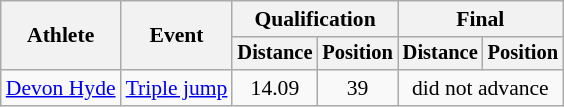<table class=wikitable style="font-size:90%">
<tr>
<th rowspan="2">Athlete</th>
<th rowspan="2">Event</th>
<th colspan="2">Qualification</th>
<th colspan="2">Final</th>
</tr>
<tr style="font-size:95%">
<th>Distance</th>
<th>Position</th>
<th>Distance</th>
<th>Position</th>
</tr>
<tr align=center>
<td align=left><a href='#'>Devon Hyde</a></td>
<td align=left><a href='#'>Triple jump</a></td>
<td>14.09</td>
<td>39</td>
<td colspan=2>did not advance</td>
</tr>
</table>
